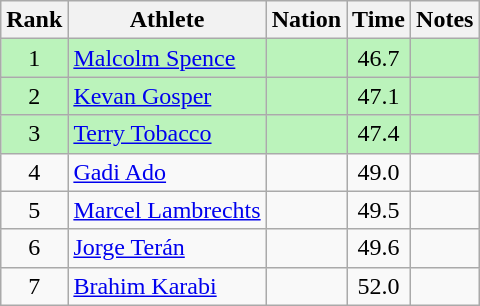<table class="wikitable sortable" style="text-align:center">
<tr>
<th>Rank</th>
<th>Athlete</th>
<th>Nation</th>
<th>Time</th>
<th>Notes</th>
</tr>
<tr bgcolor=bbf3bb>
<td>1</td>
<td align=left><a href='#'>Malcolm Spence</a></td>
<td align=left></td>
<td>46.7</td>
<td></td>
</tr>
<tr align=center bgcolor=bbf3bb>
<td>2</td>
<td align=left><a href='#'>Kevan Gosper</a></td>
<td align=left></td>
<td>47.1</td>
<td></td>
</tr>
<tr align=center bgcolor=bbf3bb>
<td>3</td>
<td align=left><a href='#'>Terry Tobacco</a></td>
<td align=left></td>
<td>47.4</td>
<td></td>
</tr>
<tr align=center>
<td>4</td>
<td align=left><a href='#'>Gadi Ado</a></td>
<td align=left></td>
<td>49.0</td>
<td></td>
</tr>
<tr align=center>
<td>5</td>
<td align=left><a href='#'>Marcel Lambrechts</a></td>
<td align=left></td>
<td>49.5</td>
<td></td>
</tr>
<tr align=center>
<td>6</td>
<td align=left><a href='#'>Jorge Terán</a></td>
<td align=left></td>
<td>49.6</td>
<td></td>
</tr>
<tr align=center>
<td>7</td>
<td align=left><a href='#'>Brahim Karabi</a></td>
<td align=left></td>
<td>52.0</td>
<td></td>
</tr>
</table>
